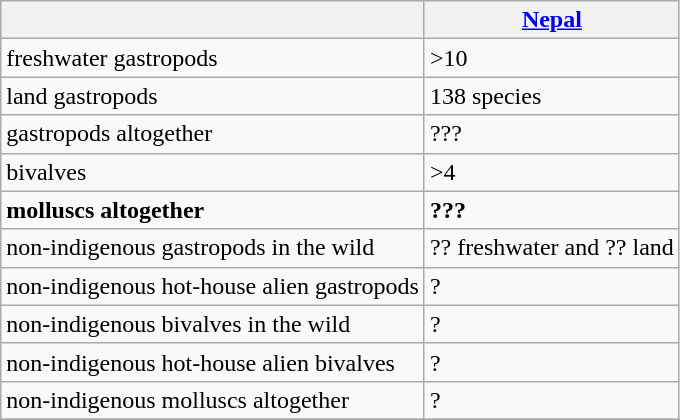<table class="wikitable">
<tr>
<th></th>
<th><a href='#'>Nepal</a></th>
</tr>
<tr>
<td>freshwater gastropods</td>
<td>>10</td>
</tr>
<tr>
<td>land gastropods</td>
<td>138 species</td>
</tr>
<tr>
<td>gastropods altogether</td>
<td>???</td>
</tr>
<tr>
<td>bivalves</td>
<td>>4</td>
</tr>
<tr>
<td><strong>molluscs altogether</strong></td>
<td><strong>???</strong></td>
</tr>
<tr>
<td>non-indigenous gastropods in the wild</td>
<td>?? freshwater and ?? land</td>
</tr>
<tr>
<td>non-indigenous hot-house alien gastropods</td>
<td>?</td>
</tr>
<tr>
<td>non-indigenous bivalves in the wild</td>
<td>?</td>
</tr>
<tr>
<td>non-indigenous hot-house alien bivalves</td>
<td>?</td>
</tr>
<tr>
<td>non-indigenous molluscs altogether</td>
<td>?</td>
</tr>
<tr>
</tr>
</table>
